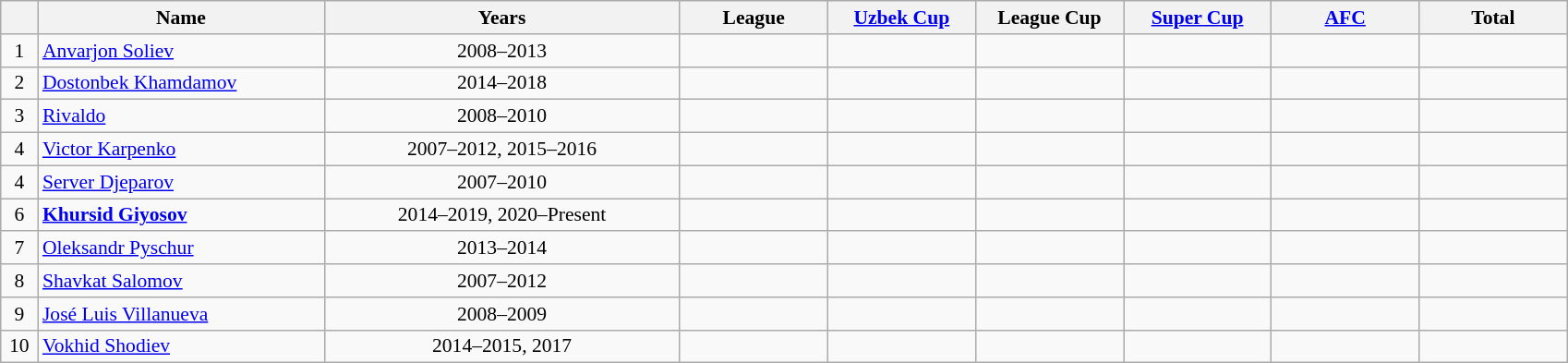<table class="wikitable sortable"  style="text-align:center; font-size:90%; ">
<tr>
<th width=20px></th>
<th width=200px>Name</th>
<th width=250px>Years</th>
<th width=100px>League</th>
<th width=100px><a href='#'>Uzbek Cup</a></th>
<th width=100px>League Cup</th>
<th width=100px><a href='#'>Super Cup</a></th>
<th width=100px><a href='#'>AFC</a></th>
<th width=100px>Total</th>
</tr>
<tr>
<td>1</td>
<td align="left"> <a href='#'>Anvarjon Soliev</a></td>
<td>2008–2013</td>
<td></td>
<td></td>
<td></td>
<td></td>
<td></td>
<td></td>
</tr>
<tr>
<td>2</td>
<td align="left"> <a href='#'>Dostonbek Khamdamov</a></td>
<td>2014–2018</td>
<td></td>
<td></td>
<td></td>
<td></td>
<td></td>
<td></td>
</tr>
<tr>
<td>3</td>
<td align="left"> <a href='#'>Rivaldo</a></td>
<td>2008–2010</td>
<td></td>
<td></td>
<td></td>
<td></td>
<td></td>
<td></td>
</tr>
<tr>
<td>4</td>
<td align="left"> <a href='#'>Victor Karpenko</a></td>
<td>2007–2012, 2015–2016</td>
<td></td>
<td></td>
<td></td>
<td></td>
<td></td>
<td></td>
</tr>
<tr>
<td>4</td>
<td align="left"> <a href='#'>Server Djeparov</a></td>
<td>2007–2010</td>
<td></td>
<td></td>
<td></td>
<td></td>
<td></td>
<td></td>
</tr>
<tr>
<td>6</td>
<td align="left"> <strong><a href='#'>Khursid Giyosov</a></strong></td>
<td>2014–2019, 2020–Present</td>
<td></td>
<td></td>
<td></td>
<td></td>
<td></td>
<td></td>
</tr>
<tr>
<td>7</td>
<td align="left"> <a href='#'>Oleksandr Pyschur</a></td>
<td>2013–2014</td>
<td></td>
<td></td>
<td></td>
<td></td>
<td></td>
<td></td>
</tr>
<tr>
<td>8</td>
<td align="left"> <a href='#'>Shavkat Salomov</a></td>
<td>2007–2012</td>
<td></td>
<td></td>
<td></td>
<td></td>
<td></td>
<td></td>
</tr>
<tr>
<td>9</td>
<td align="left"> <a href='#'>José Luis Villanueva</a></td>
<td>2008–2009</td>
<td></td>
<td></td>
<td></td>
<td></td>
<td></td>
<td></td>
</tr>
<tr>
<td>10</td>
<td align="left"> <a href='#'>Vokhid Shodiev</a></td>
<td>2014–2015, 2017</td>
<td></td>
<td></td>
<td></td>
<td></td>
<td></td>
<td></td>
</tr>
</table>
